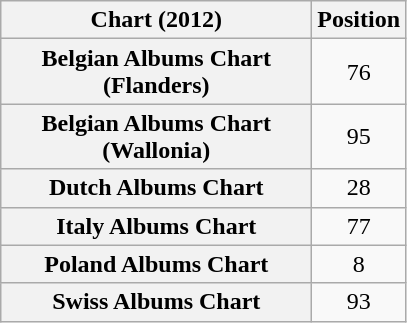<table class="wikitable sortable plainrowheaders">
<tr>
<th width="200px">Chart (2012)</th>
<th width="50px">Position</th>
</tr>
<tr>
<th scope="row">Belgian Albums Chart (Flanders)</th>
<td align="center">76</td>
</tr>
<tr>
<th scope="row">Belgian Albums Chart (Wallonia)</th>
<td align="center">95</td>
</tr>
<tr>
<th scope="row">Dutch Albums Chart</th>
<td align="center">28</td>
</tr>
<tr>
<th scope="row">Italy Albums Chart</th>
<td align="center">77</td>
</tr>
<tr>
<th scope="row">Poland Albums Chart</th>
<td align="center">8</td>
</tr>
<tr>
<th scope="row">Swiss Albums Chart</th>
<td align="center">93</td>
</tr>
</table>
